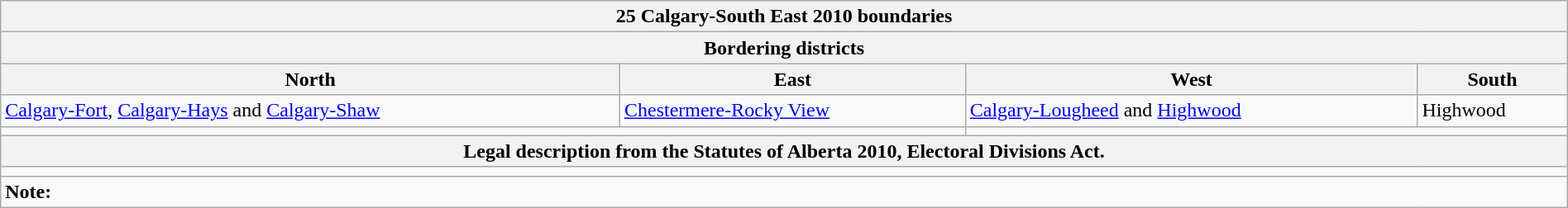<table class="wikitable collapsible collapsed" style="width:100%;">
<tr>
<th colspan=4>25 Calgary-South East 2010 boundaries</th>
</tr>
<tr>
<th colspan=4>Bordering districts</th>
</tr>
<tr>
<th>North</th>
<th>East</th>
<th>West</th>
<th>South</th>
</tr>
<tr>
<td><a href='#'>Calgary-Fort</a>, <a href='#'>Calgary-Hays</a> and <a href='#'>Calgary-Shaw</a></td>
<td><a href='#'>Chestermere-Rocky View</a></td>
<td><a href='#'>Calgary-Lougheed</a> and <a href='#'>Highwood</a></td>
<td>Highwood</td>
</tr>
<tr>
<td colspan=2 align=center></td>
<td colspan=2 align=center></td>
</tr>
<tr>
<th colspan=4>Legal description from the Statutes of Alberta 2010, Electoral Divisions Act.</th>
</tr>
<tr>
<td colspan=4></td>
</tr>
<tr>
<td colspan=4><strong>Note:</strong></td>
</tr>
</table>
